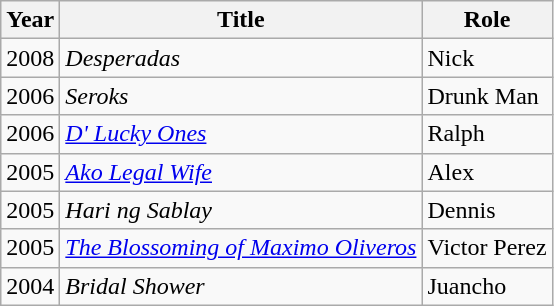<table class="wikitable">
<tr>
<th>Year</th>
<th>Title</th>
<th>Role</th>
</tr>
<tr>
<td>2008</td>
<td><em>Desperadas</em></td>
<td>Nick</td>
</tr>
<tr>
<td>2006</td>
<td><em>Seroks</em></td>
<td>Drunk Man</td>
</tr>
<tr>
<td>2006</td>
<td><em><a href='#'>D' Lucky Ones</a></em></td>
<td>Ralph</td>
</tr>
<tr>
<td>2005</td>
<td><em><a href='#'>Ako Legal Wife</a></em></td>
<td>Alex</td>
</tr>
<tr>
<td>2005</td>
<td><em>Hari ng Sablay</em></td>
<td>Dennis</td>
</tr>
<tr>
<td>2005</td>
<td><em><a href='#'>The Blossoming of Maximo Oliveros</a></em></td>
<td>Victor Perez</td>
</tr>
<tr>
<td>2004</td>
<td><em>Bridal Shower</em></td>
<td>Juancho</td>
</tr>
</table>
